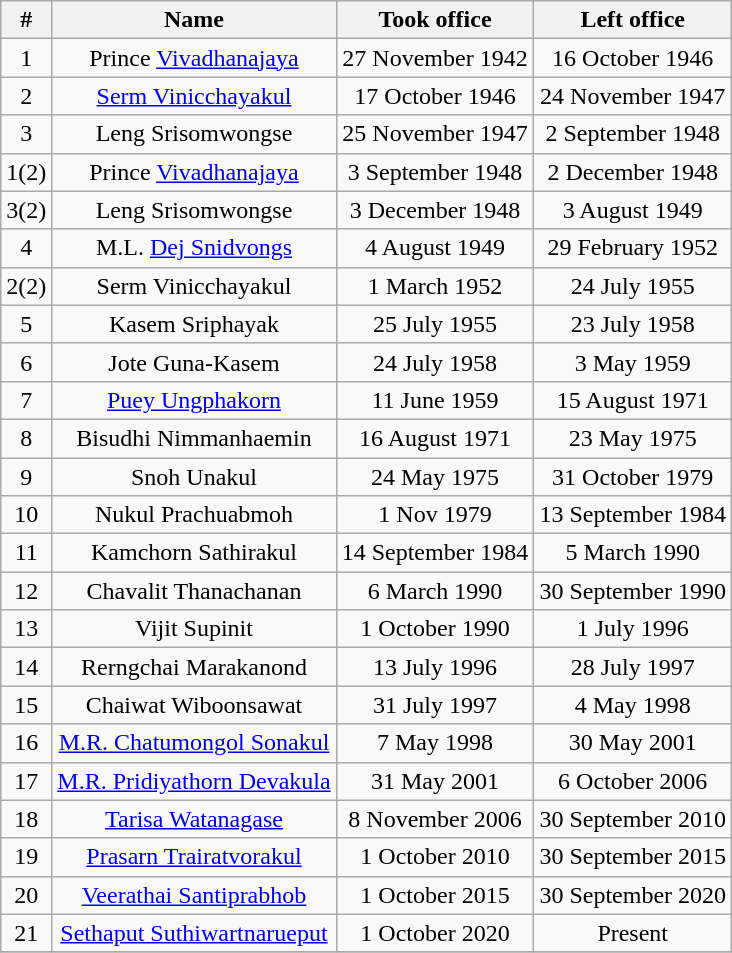<table class="wikitable" style="text-align: center">
<tr>
<th>#</th>
<th>Name</th>
<th>Took office</th>
<th>Left office</th>
</tr>
<tr>
<td>1</td>
<td>Prince <a href='#'>Vivadhanajaya</a></td>
<td>27 November 1942</td>
<td>16 October 1946</td>
</tr>
<tr>
<td>2</td>
<td><a href='#'>Serm Vinicchayakul</a></td>
<td>17 October 1946</td>
<td>24 November 1947</td>
</tr>
<tr>
<td>3</td>
<td>Leng Srisomwongse</td>
<td>25 November 1947</td>
<td>2 September 1948</td>
</tr>
<tr>
<td>1(2)</td>
<td>Prince <a href='#'>Vivadhanajaya</a></td>
<td>3 September 1948</td>
<td>2 December 1948</td>
</tr>
<tr>
<td>3(2)</td>
<td>Leng Srisomwongse</td>
<td>3 December 1948</td>
<td>3 August 1949</td>
</tr>
<tr>
<td>4</td>
<td>M.L. <a href='#'>Dej Snidvongs</a></td>
<td>4 August 1949</td>
<td>29 February 1952</td>
</tr>
<tr>
<td>2(2)</td>
<td>Serm Vinicchayakul</td>
<td>1 March 1952</td>
<td>24 July 1955</td>
</tr>
<tr>
<td>5</td>
<td>Kasem Sriphayak</td>
<td>25 July 1955</td>
<td>23 July 1958</td>
</tr>
<tr>
<td>6</td>
<td>Jote Guna-Kasem</td>
<td>24 July 1958</td>
<td>3 May 1959</td>
</tr>
<tr>
<td>7</td>
<td><a href='#'>Puey Ungphakorn</a></td>
<td>11 June 1959</td>
<td>15 August 1971</td>
</tr>
<tr>
<td>8</td>
<td>Bisudhi Nimmanhaemin</td>
<td>16 August 1971</td>
<td>23 May 1975</td>
</tr>
<tr>
<td>9</td>
<td>Snoh Unakul</td>
<td>24 May 1975</td>
<td>31 October 1979</td>
</tr>
<tr>
<td>10</td>
<td>Nukul Prachuabmoh</td>
<td>1 Nov 1979</td>
<td>13 September 1984</td>
</tr>
<tr>
<td>11</td>
<td>Kamchorn Sathirakul</td>
<td>14 September 1984</td>
<td>5 March 1990</td>
</tr>
<tr>
<td>12</td>
<td>Chavalit Thanachanan</td>
<td>6 March 1990</td>
<td>30 September 1990</td>
</tr>
<tr>
<td>13</td>
<td>Vijit Supinit</td>
<td>1 October 1990</td>
<td>1 July 1996</td>
</tr>
<tr>
<td>14</td>
<td>Rerngchai Marakanond</td>
<td>13 July 1996</td>
<td>28 July 1997</td>
</tr>
<tr>
<td>15</td>
<td>Chaiwat Wiboonsawat</td>
<td>31 July 1997</td>
<td>4 May 1998</td>
</tr>
<tr>
<td>16</td>
<td><a href='#'>M.R. Chatumongol Sonakul</a></td>
<td>7 May 1998</td>
<td>30 May 2001</td>
</tr>
<tr>
<td>17</td>
<td><a href='#'>M.R. Pridiyathorn Devakula</a></td>
<td>31 May 2001</td>
<td>6 October 2006</td>
</tr>
<tr>
<td>18</td>
<td><a href='#'>Tarisa Watanagase</a></td>
<td>8 November 2006</td>
<td>30 September 2010</td>
</tr>
<tr>
<td>19</td>
<td><a href='#'>Prasarn Trairatvorakul</a></td>
<td>1 October 2010</td>
<td>30 September 2015</td>
</tr>
<tr>
<td>20</td>
<td><a href='#'>Veerathai Santiprabhob</a></td>
<td>1 October 2015</td>
<td>30 September 2020</td>
</tr>
<tr>
<td>21</td>
<td><a href='#'>Sethaput Suthiwartnarueput</a></td>
<td>1 October 2020</td>
<td>Present</td>
</tr>
<tr>
</tr>
</table>
